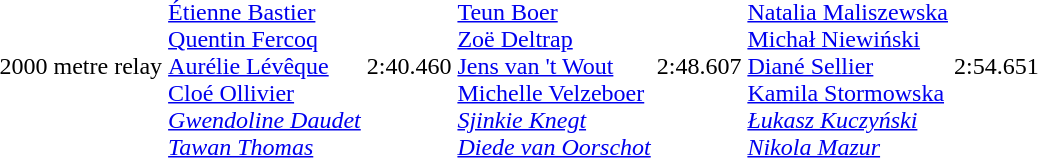<table>
<tr>
<td>2000 metre relay</td>
<td><br><a href='#'>Étienne Bastier</a><br><a href='#'>Quentin Fercoq</a><br><a href='#'>Aurélie Lévêque</a><br><a href='#'>Cloé Ollivier</a><br><em><a href='#'>Gwendoline Daudet</a><br><a href='#'>Tawan Thomas</a></em></td>
<td>2:40.460</td>
<td><br><a href='#'>Teun Boer</a><br><a href='#'>Zoë Deltrap</a><br><a href='#'>Jens van 't Wout</a><br><a href='#'>Michelle Velzeboer</a><br><em><a href='#'>Sjinkie Knegt</a><br><a href='#'>Diede van Oorschot</a></em></td>
<td>2:48.607</td>
<td><br><a href='#'>Natalia Maliszewska</a><br><a href='#'>Michał Niewiński</a><br><a href='#'>Diané Sellier</a><br><a href='#'>Kamila Stormowska</a><br><em><a href='#'>Łukasz Kuczyński</a><br><a href='#'>Nikola Mazur</a></em></td>
<td>2:54.651</td>
</tr>
</table>
